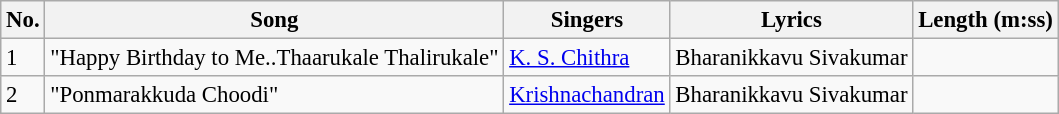<table class="wikitable" style="font-size:95%;">
<tr>
<th>No.</th>
<th>Song</th>
<th>Singers</th>
<th>Lyrics</th>
<th>Length (m:ss)</th>
</tr>
<tr>
<td>1</td>
<td>"Happy Birthday to Me..Thaarukale Thalirukale"</td>
<td><a href='#'>K. S. Chithra</a></td>
<td>Bharanikkavu Sivakumar</td>
<td></td>
</tr>
<tr>
<td>2</td>
<td>"Ponmarakkuda Choodi"</td>
<td><a href='#'>Krishnachandran</a></td>
<td>Bharanikkavu Sivakumar</td>
<td></td>
</tr>
</table>
